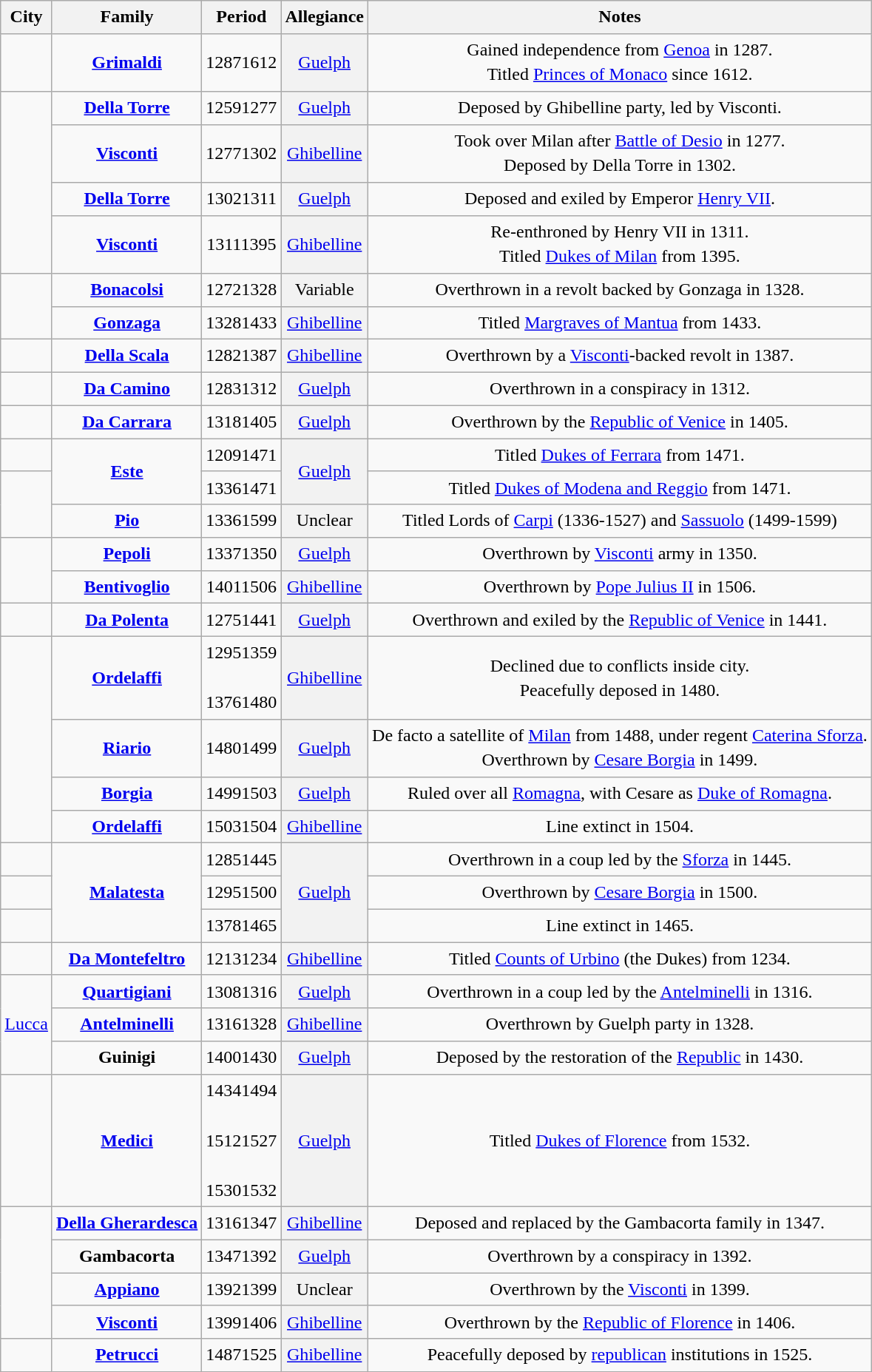<table class="wikitable" style="line-height:1.4em; text-align:center">
<tr>
<th>City</th>
<th>Family</th>
<th>Period</th>
<th>Allegiance</th>
<th>Notes</th>
</tr>
<tr>
<td></td>
<td><strong><a href='#'>Grimaldi</a></strong><br></td>
<td>12871612</td>
<th style="font-weight:normal"><a href='#'>Guelph</a></th>
<td>Gained independence from <a href='#'>Genoa</a> in 1287.<br>Titled <a href='#'>Princes of Monaco</a> since 1612.</td>
</tr>
<tr>
<td rowspan=4></td>
<td><strong><a href='#'>Della Torre</a></strong><br></td>
<td>12591277</td>
<th style="font-weight:normal"><a href='#'>Guelph</a></th>
<td>Deposed by Ghibelline party, led by Visconti.</td>
</tr>
<tr>
<td><strong><a href='#'>Visconti</a></strong><br></td>
<td>12771302</td>
<th style="font-weight:normal"><a href='#'>Ghibelline</a></th>
<td>Took over Milan after <a href='#'>Battle of Desio</a> in 1277.<br>Deposed by Della Torre in 1302.</td>
</tr>
<tr>
<td><strong><a href='#'>Della Torre</a></strong><br></td>
<td>13021311</td>
<th style="font-weight:normal"><a href='#'>Guelph</a></th>
<td>Deposed and exiled by Emperor <a href='#'>Henry VII</a>.</td>
</tr>
<tr>
<td><strong><a href='#'>Visconti</a></strong><br></td>
<td>13111395</td>
<th style="font-weight:normal"><a href='#'>Ghibelline</a></th>
<td>Re-enthroned by Henry VII in 1311.<br>Titled <a href='#'>Dukes of Milan</a> from 1395.</td>
</tr>
<tr>
<td rowspan=2></td>
<td><strong><a href='#'>Bonacolsi</a></strong><br></td>
<td>12721328</td>
<th style="font-weight:normal">Variable</th>
<td>Overthrown in a revolt backed by Gonzaga in 1328.</td>
</tr>
<tr>
<td><strong><a href='#'>Gonzaga</a></strong><br></td>
<td>13281433</td>
<th style="font-weight:normal"><a href='#'>Ghibelline</a></th>
<td>Titled <a href='#'>Margraves of Mantua</a> from 1433.</td>
</tr>
<tr>
<td></td>
<td><strong><a href='#'>Della Scala</a></strong><br></td>
<td>12821387</td>
<th style="font-weight:normal"><a href='#'>Ghibelline</a></th>
<td>Overthrown by a <a href='#'>Visconti</a>-backed revolt in 1387.</td>
</tr>
<tr>
<td></td>
<td><strong><a href='#'>Da Camino</a></strong><br></td>
<td>12831312</td>
<th style="font-weight:normal"><a href='#'>Guelph</a></th>
<td>Overthrown in a conspiracy in 1312.</td>
</tr>
<tr>
<td></td>
<td><strong><a href='#'>Da Carrara</a></strong><br></td>
<td>13181405</td>
<th style="font-weight:normal"><a href='#'>Guelph</a></th>
<td>Overthrown by the <a href='#'>Republic of Venice</a> in 1405.</td>
</tr>
<tr>
<td></td>
<td rowspan=2><strong><a href='#'>Este</a></strong><br></td>
<td>12091471</td>
<th rowspan=2 style="font-weight:normal"><a href='#'>Guelph</a></th>
<td>Titled <a href='#'>Dukes of Ferrara</a> from 1471.</td>
</tr>
<tr>
<td rowspan="2"></td>
<td>13361471</td>
<td>Titled <a href='#'>Dukes of Modena and Reggio</a> from 1471.</td>
</tr>
<tr>
<td><strong><a href='#'>Pio</a></strong><br></td>
<td>13361599</td>
<th style="font-weight:normal">Unclear</th>
<td>Titled Lords of <a href='#'>Carpi</a> (1336-1527) and <a href='#'>Sassuolo</a> (1499-1599)</td>
</tr>
<tr>
<td rowspan=2></td>
<td><strong><a href='#'>Pepoli</a></strong><br></td>
<td>13371350</td>
<th style="font-weight:normal"><a href='#'>Guelph</a></th>
<td>Overthrown by <a href='#'>Visconti</a> army in 1350.</td>
</tr>
<tr>
<td><strong><a href='#'>Bentivoglio</a></strong><br></td>
<td>14011506</td>
<th style="font-weight:normal"><a href='#'>Ghibelline</a></th>
<td>Overthrown by <a href='#'>Pope Julius II</a> in 1506.</td>
</tr>
<tr>
<td></td>
<td><strong><a href='#'>Da Polenta</a></strong><br></td>
<td>12751441</td>
<th style="font-weight:normal"><a href='#'>Guelph</a></th>
<td>Overthrown and exiled by the <a href='#'>Republic of Venice</a> in 1441.</td>
</tr>
<tr>
<td rowspan=4></td>
<td><strong><a href='#'>Ordelaffi</a></strong><br></td>
<td>12951359<br><br>13761480</td>
<th style="font-weight:normal"><a href='#'>Ghibelline</a></th>
<td>Declined due to conflicts inside city.<br>Peacefully deposed in 1480.</td>
</tr>
<tr>
<td><strong><a href='#'>Riario</a></strong><br></td>
<td>14801499</td>
<th style="font-weight:normal"><a href='#'>Guelph</a></th>
<td>De facto a satellite of <a href='#'>Milan</a> from 1488, under regent <a href='#'>Caterina Sforza</a>.<br>Overthrown by <a href='#'>Cesare Borgia</a> in 1499.</td>
</tr>
<tr>
<td><strong><a href='#'>Borgia</a></strong><br></td>
<td>14991503</td>
<th style="font-weight:normal"><a href='#'>Guelph</a></th>
<td>Ruled over all <a href='#'>Romagna</a>, with Cesare as <a href='#'>Duke of Romagna</a>.</td>
</tr>
<tr>
<td><strong><a href='#'>Ordelaffi</a></strong><br></td>
<td>15031504</td>
<th style="font-weight:normal"><a href='#'>Ghibelline</a></th>
<td>Line extinct in 1504.</td>
</tr>
<tr>
<td></td>
<td rowspan=3><strong><a href='#'>Malatesta</a></strong><br></td>
<td>12851445</td>
<th rowspan=3 style="font-weight:normal"><a href='#'>Guelph</a></th>
<td>Overthrown in a coup led by the <a href='#'>Sforza</a> in 1445.</td>
</tr>
<tr>
<td></td>
<td>12951500</td>
<td>Overthrown by <a href='#'>Cesare Borgia</a> in 1500.</td>
</tr>
<tr>
<td></td>
<td>13781465</td>
<td>Line extinct in 1465.</td>
</tr>
<tr>
<td></td>
<td><strong><a href='#'>Da Montefeltro</a></strong><br></td>
<td>12131234</td>
<th style="font-weight:normal"><a href='#'>Ghibelline</a></th>
<td>Titled <a href='#'>Counts of Urbino</a> (the Dukes) from 1234.</td>
</tr>
<tr>
<td rowspan=3> <a href='#'>Lucca</a></td>
<td><strong><a href='#'>Quartigiani</a></strong></td>
<td>13081316</td>
<th style="font-weight:normal"><a href='#'>Guelph</a></th>
<td>Overthrown in a coup led by the <a href='#'>Antelminelli</a> in 1316.</td>
</tr>
<tr>
<td><strong><a href='#'>Antelminelli</a></strong><br></td>
<td>13161328</td>
<th style="font-weight:normal"><a href='#'>Ghibelline</a></th>
<td>Overthrown by Guelph party in 1328.</td>
</tr>
<tr>
<td><strong>Guinigi</strong></td>
<td>14001430</td>
<th style="font-weight:normal"><a href='#'>Guelph</a></th>
<td>Deposed by the restoration of the <a href='#'>Republic</a> in 1430.</td>
</tr>
<tr>
<td></td>
<td><strong><a href='#'>Medici</a></strong><br></td>
<td>14341494<br><br>15121527<br><br>15301532</td>
<th style="font-weight:normal"><a href='#'>Guelph</a></th>
<td>Titled <a href='#'>Dukes of Florence</a> from 1532.</td>
</tr>
<tr>
<td rowspan=4></td>
<td><strong><a href='#'>Della Gherardesca</a></strong><br></td>
<td>13161347</td>
<th style="font-weight:normal"><a href='#'>Ghibelline</a></th>
<td>Deposed and replaced by the Gambacorta family in 1347.</td>
</tr>
<tr>
<td><strong>Gambacorta</strong></td>
<td>13471392</td>
<th style="font-weight:normal"><a href='#'>Guelph</a></th>
<td>Overthrown by a conspiracy in 1392.</td>
</tr>
<tr>
<td><strong><a href='#'>Appiano</a></strong><br></td>
<td>13921399</td>
<th style="font-weight:normal">Unclear</th>
<td>Overthrown by the <a href='#'>Visconti</a> in 1399.</td>
</tr>
<tr>
<td><strong><a href='#'>Visconti</a></strong><br></td>
<td>13991406</td>
<th style="font-weight:normal"><a href='#'>Ghibelline</a></th>
<td>Overthrown by the <a href='#'>Republic of Florence</a> in 1406.</td>
</tr>
<tr>
<td></td>
<td><strong><a href='#'>Petrucci</a></strong><br></td>
<td>14871525</td>
<th style="font-weight:normal"><a href='#'>Ghibelline</a></th>
<td>Peacefully deposed by <a href='#'>republican</a> institutions in 1525.</td>
</tr>
</table>
